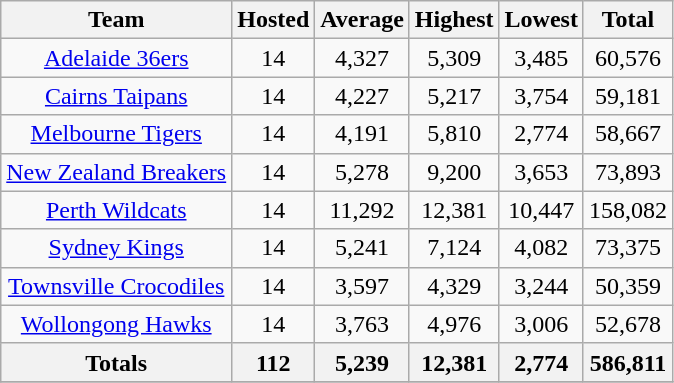<table class="wikitable sortable" style="text-align:center;">
<tr>
<th>Team</th>
<th>Hosted</th>
<th>Average</th>
<th>Highest</th>
<th>Lowest</th>
<th>Total</th>
</tr>
<tr>
<td><a href='#'>Adelaide 36ers</a></td>
<td>14</td>
<td>4,327</td>
<td>5,309</td>
<td>3,485</td>
<td>60,576</td>
</tr>
<tr>
<td><a href='#'>Cairns Taipans</a></td>
<td>14</td>
<td>4,227</td>
<td>5,217</td>
<td>3,754</td>
<td>59,181</td>
</tr>
<tr>
<td><a href='#'>Melbourne Tigers</a></td>
<td>14</td>
<td>4,191</td>
<td>5,810</td>
<td>2,774</td>
<td>58,667</td>
</tr>
<tr>
<td><a href='#'>New Zealand Breakers</a></td>
<td>14</td>
<td>5,278</td>
<td>9,200</td>
<td>3,653</td>
<td>73,893</td>
</tr>
<tr>
<td><a href='#'>Perth Wildcats</a></td>
<td>14</td>
<td>11,292</td>
<td>12,381</td>
<td>10,447</td>
<td>158,082</td>
</tr>
<tr>
<td><a href='#'>Sydney Kings</a></td>
<td>14</td>
<td>5,241</td>
<td>7,124</td>
<td>4,082</td>
<td>73,375</td>
</tr>
<tr>
<td><a href='#'>Townsville Crocodiles</a></td>
<td>14</td>
<td>3,597</td>
<td>4,329</td>
<td>3,244</td>
<td>50,359</td>
</tr>
<tr>
<td><a href='#'>Wollongong Hawks</a></td>
<td>14</td>
<td>3,763</td>
<td>4,976</td>
<td>3,006</td>
<td>52,678</td>
</tr>
<tr class="sortbottom">
<th>Totals</th>
<th>112</th>
<th>5,239</th>
<th>12,381</th>
<th>2,774</th>
<th>586,811</th>
</tr>
<tr class="sortbottom">
</tr>
</table>
